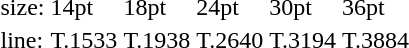<table style="margin-left:40px;">
<tr>
<td>size:</td>
<td>14pt</td>
<td>18pt</td>
<td>24pt</td>
<td>30pt</td>
<td>36pt</td>
</tr>
<tr>
<td>line:</td>
<td>T.1533</td>
<td>T.1938</td>
<td>T.2640</td>
<td>T.3194</td>
<td>T.3884</td>
</tr>
</table>
